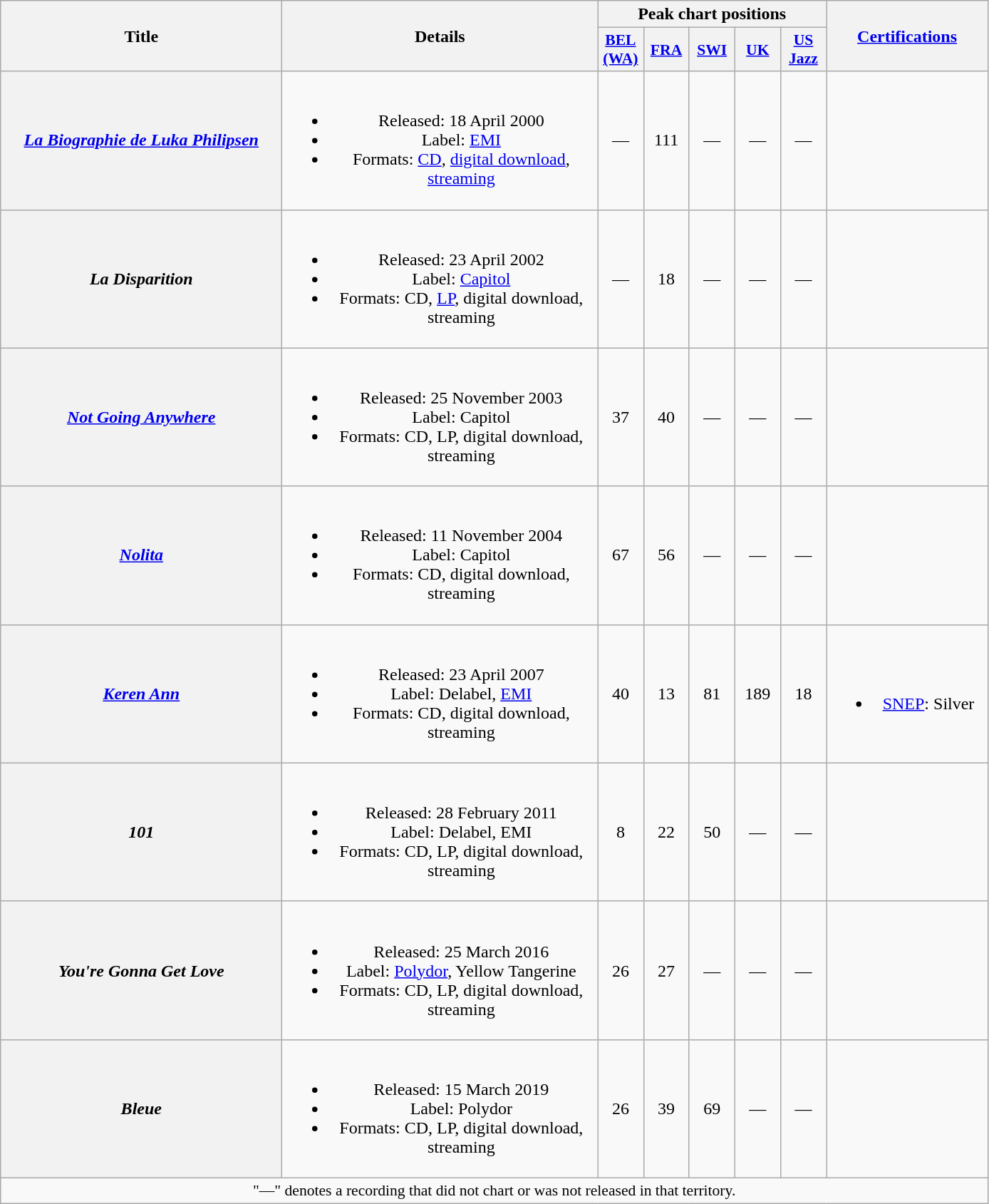<table class="wikitable plainrowheaders" style="text-align:center;">
<tr>
<th scope="col" rowspan="2" style="width:16em;">Title</th>
<th scope="col" rowspan="2" style="width:18em;">Details</th>
<th scope="col" colspan="5">Peak chart positions</th>
<th scope="col" rowspan="2" style="width:9em;"><a href='#'>Certifications</a></th>
</tr>
<tr>
<th scope="col" style="width:2.5em;font-size:90%;"><a href='#'>BEL<br>(WA)</a><br></th>
<th scope="col" style="width:2.5em;font-size:90%;"><a href='#'>FRA</a><br></th>
<th scope="col" style="width:2.5em;font-size:90%;"><a href='#'>SWI</a><br></th>
<th scope="col" style="width:2.5em;font-size:90%;"><a href='#'>UK</a><br></th>
<th scope="col" style="width:2.5em;font-size:90%;"><a href='#'>US<br>Jazz</a><br></th>
</tr>
<tr>
<th scope="row"><em><a href='#'>La Biographie de Luka Philipsen</a></em></th>
<td><br><ul><li>Released: 18 April 2000</li><li>Label: <a href='#'>EMI</a></li><li>Formats: <a href='#'>CD</a>, <a href='#'>digital download</a>, <a href='#'>streaming</a></li></ul></td>
<td>—</td>
<td>111</td>
<td>—</td>
<td>—</td>
<td>—</td>
<td></td>
</tr>
<tr>
<th scope="row"><em>La Disparition</em></th>
<td><br><ul><li>Released: 23 April 2002</li><li>Label: <a href='#'>Capitol</a></li><li>Formats: CD, <a href='#'>LP</a>, digital download, streaming</li></ul></td>
<td>—</td>
<td>18</td>
<td>—</td>
<td>—</td>
<td>—</td>
<td></td>
</tr>
<tr>
<th scope="row"><em><a href='#'>Not Going Anywhere</a></em></th>
<td><br><ul><li>Released: 25 November 2003</li><li>Label: Capitol</li><li>Formats: CD, LP, digital download, streaming</li></ul></td>
<td>37</td>
<td>40</td>
<td>—</td>
<td>—</td>
<td>—</td>
<td></td>
</tr>
<tr>
<th scope="row"><em><a href='#'>Nolita</a></em></th>
<td><br><ul><li>Released: 11 November 2004</li><li>Label: Capitol</li><li>Formats: CD, digital download, streaming</li></ul></td>
<td>67</td>
<td>56</td>
<td>—</td>
<td>—</td>
<td>—</td>
<td></td>
</tr>
<tr>
<th scope="row"><em><a href='#'>Keren Ann</a></em></th>
<td><br><ul><li>Released: 23 April 2007</li><li>Label: Delabel, <a href='#'>EMI</a></li><li>Formats: CD, digital download, streaming</li></ul></td>
<td>40</td>
<td>13</td>
<td>81</td>
<td>189</td>
<td>18</td>
<td><br><ul><li><a href='#'>SNEP</a>: Silver</li></ul></td>
</tr>
<tr>
<th scope="row"><em>101</em></th>
<td><br><ul><li>Released: 28 February 2011</li><li>Label: Delabel, EMI</li><li>Formats: CD, LP, digital download, streaming</li></ul></td>
<td>8</td>
<td>22</td>
<td>50</td>
<td>—</td>
<td>—</td>
<td></td>
</tr>
<tr>
<th scope="row"><em>You're Gonna Get Love</em></th>
<td><br><ul><li>Released: 25 March 2016</li><li>Label: <a href='#'>Polydor</a>, Yellow Tangerine</li><li>Formats: CD, LP, digital download, streaming</li></ul></td>
<td>26</td>
<td>27</td>
<td>—</td>
<td>—</td>
<td>—</td>
<td></td>
</tr>
<tr>
<th scope="row"><em>Bleue</em></th>
<td><br><ul><li>Released: 15 March 2019</li><li>Label: Polydor</li><li>Formats: CD, LP, digital download, streaming</li></ul></td>
<td>26</td>
<td>39</td>
<td>69</td>
<td>—</td>
<td>—</td>
<td></td>
</tr>
<tr>
<td colspan="8" style="font-size:90%">"—" denotes a recording that did not chart or was not released in that territory.</td>
</tr>
</table>
